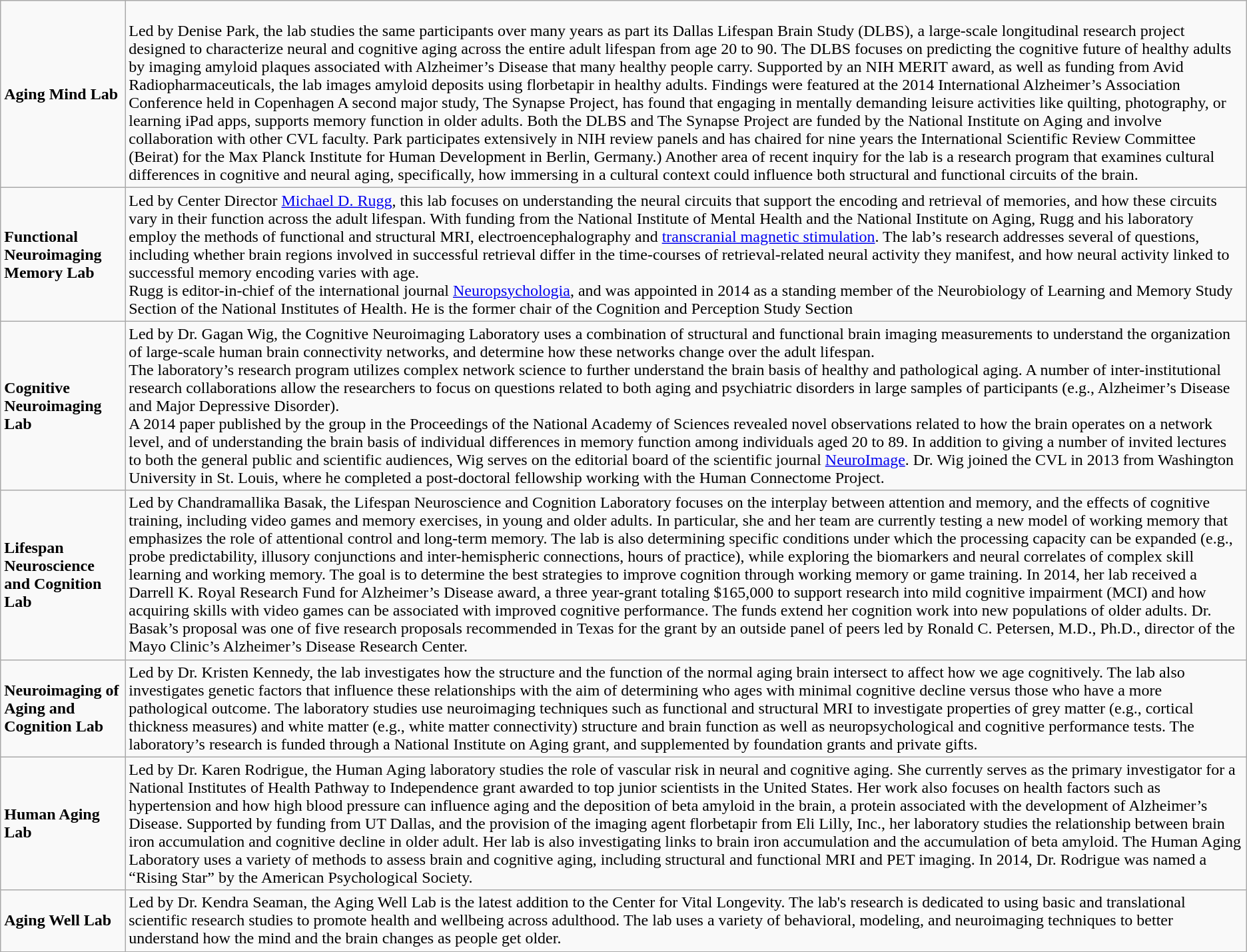<table class="wikitable">
<tr>
<td><strong>Aging Mind Lab</strong> </td>
<td><br>Led by Denise Park, the lab studies the same participants over many years as part its Dallas Lifespan Brain Study (DLBS), a large-scale longitudinal research project designed to characterize neural and cognitive aging across the entire adult lifespan from age 20 to 90. The DLBS focuses on predicting the cognitive future of healthy adults by imaging amyloid plaques associated with Alzheimer’s Disease that many healthy people carry. Supported by an NIH MERIT award, as well as funding from Avid Radiopharmaceuticals, the lab images amyloid deposits using florbetapir in healthy adults. Findings were featured at the 2014 International Alzheimer’s Association Conference held in Copenhagen 
A second major study, The Synapse Project, has found that engaging in mentally demanding leisure activities like quilting, photography, or learning iPad apps, supports memory function in older adults. Both the DLBS and The Synapse Project are funded by the National Institute on Aging and involve collaboration with other CVL faculty. Park participates extensively in NIH review panels and has chaired for nine years the International Scientific Review Committee (Beirat) for the Max Planck Institute for Human Development in Berlin, Germany.) Another area of recent inquiry for the lab is a research program that examines cultural differences in cognitive and neural aging, specifically, how immersing in a cultural context could influence both structural and functional circuits of the brain.</td>
</tr>
<tr>
<td><strong>Functional Neuroimaging Memory Lab</strong></td>
<td>Led by Center Director <a href='#'>Michael D. Rugg</a>, this lab focuses on understanding the neural circuits that support the encoding and retrieval of memories, and how these circuits vary in their function across the adult lifespan. With funding from the National Institute of Mental Health and the National Institute on Aging, Rugg and his laboratory employ the methods of functional and structural MRI, electroencephalography and <a href='#'>transcranial magnetic stimulation</a>. The lab’s research addresses several of questions, including whether brain regions involved in successful retrieval differ in the time-courses of retrieval-related neural activity they manifest, and how neural activity linked to successful memory encoding varies with age.<br>Rugg is editor-in-chief of the international journal <a href='#'>Neuropsychologia</a>, and was appointed in 2014 as a standing member of the Neurobiology of Learning and Memory Study Section of the National Institutes of Health. He is the former chair of the Cognition and Perception Study Section</td>
</tr>
<tr>
<td><strong>Cognitive Neuroimaging Lab</strong></td>
<td>Led by Dr. Gagan Wig, the Cognitive Neuroimaging Laboratory uses a combination of structural and functional brain imaging measurements to understand the organization of large-scale human brain connectivity networks, and determine how these networks change over the adult lifespan.<br>The laboratory’s research program utilizes complex network science to further understand the brain basis of healthy and pathological aging. A number of inter-institutional research collaborations allow the researchers to focus on questions related to both aging and psychiatric disorders in large samples of participants (e.g., Alzheimer’s Disease and Major Depressive Disorder).<br>A 2014 paper published by the group in the Proceedings of the National Academy of Sciences revealed novel observations related to how the brain operates on a network level, and of understanding the brain basis of individual differences in memory function among individuals aged 20 to 89. In addition to giving a number of invited lectures to both the general public and scientific audiences, Wig serves on the editorial board of the scientific journal <a href='#'>NeuroImage</a>.
Dr. Wig joined the CVL in 2013 from Washington University in St. Louis, where he completed a post-doctoral fellowship working with the Human Connectome Project.</td>
</tr>
<tr>
<td><strong>Lifespan Neuroscience and Cognition Lab</strong></td>
<td>Led by Chandramallika Basak, the Lifespan Neuroscience and Cognition Laboratory focuses on the interplay between attention and memory, and the effects of cognitive training, including video games and memory exercises, in young and older adults. In particular, she and her team are currently testing a new model of working memory that emphasizes the role of attentional control and long-term memory. The lab is also determining specific conditions under which the processing capacity can be expanded (e.g., probe predictability, illusory conjunctions and inter-hemispheric connections, hours of practice), while exploring the biomarkers and neural correlates of complex skill learning and working memory. The goal is to determine the best strategies to improve cognition through working memory or game training. In 2014, her lab received a Darrell K. Royal Research Fund for Alzheimer’s Disease award, a three year-grant totaling $165,000 to support research into mild cognitive impairment (MCI) and how acquiring skills with video games can be associated with improved cognitive performance. The funds extend her cognition work into new populations of older adults. Dr. Basak’s proposal was one of five research proposals recommended in Texas for the grant by an outside panel of peers led by Ronald C. Petersen, M.D., Ph.D., director of the Mayo Clinic’s Alzheimer’s Disease Research Center.</td>
</tr>
<tr>
<td><strong>Neuroimaging of Aging and Cognition Lab</strong> </td>
<td>Led by Dr. Kristen Kennedy, the lab investigates how the structure and the function of the normal aging brain intersect to affect how we age cognitively. The lab also investigates genetic factors that influence these relationships with the aim of determining who ages with minimal cognitive decline versus those who have a more pathological outcome. The laboratory studies use neuroimaging techniques such as functional and structural MRI to investigate properties of grey matter (e.g., cortical thickness measures) and white matter (e.g., white matter connectivity) structure and brain function as well as neuropsychological and cognitive performance tests. The laboratory’s research is funded through a National Institute on Aging grant, and supplemented by foundation grants and private gifts.</td>
</tr>
<tr>
<td><strong>Human Aging Lab</strong></td>
<td>Led by Dr. Karen Rodrigue, the Human Aging laboratory studies the role of vascular risk in neural and cognitive aging.  She currently serves as the primary investigator for a National Institutes of Health Pathway to Independence grant awarded to top junior scientists in the United States. Her work also focuses on health factors such as hypertension and how high blood pressure can influence aging and the deposition of beta amyloid in the brain, a protein associated with the development of Alzheimer’s Disease. Supported by funding from UT Dallas, and the provision of the imaging agent florbetapir from Eli Lilly, Inc., her laboratory studies the relationship between brain iron accumulation and cognitive decline in older adult. Her lab is also investigating links to brain iron accumulation and the accumulation of beta amyloid. The Human Aging Laboratory uses a variety of methods to assess brain and cognitive aging, including structural and functional MRI and PET imaging. In 2014, Dr. Rodrigue was named a “Rising Star” by the American Psychological Society.</td>
</tr>
<tr>
<td><strong>Aging Well Lab</strong></td>
<td>Led by Dr. Kendra Seaman, the Aging Well Lab is the latest addition to the Center for Vital Longevity. The lab's research is dedicated to using basic and translational scientific research studies to promote health and wellbeing across adulthood. The lab uses a variety of behavioral, modeling, and neuroimaging techniques to better understand how the mind and the brain changes as people get older.</td>
</tr>
</table>
